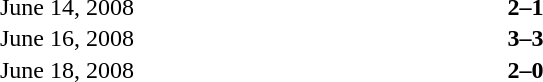<table width=100% cellspacing=1>
<tr>
<th width=120></th>
<th width=220></th>
<th width=70></th>
<th width=220></th>
<th></th>
</tr>
<tr>
<td align=right>June 14, 2008</td>
<td align=right><strong></strong></td>
<td align=center><strong>2–1</strong></td>
<td><strong></strong></td>
</tr>
<tr>
<td align=right>June 16, 2008</td>
<td align=right><strong></strong></td>
<td align=center><strong>3–3</strong></td>
<td><strong></strong></td>
</tr>
<tr>
<td align=right>June 18, 2008</td>
<td align=right><strong></strong></td>
<td align=center><strong>2–0</strong></td>
<td><strong></strong></td>
</tr>
</table>
